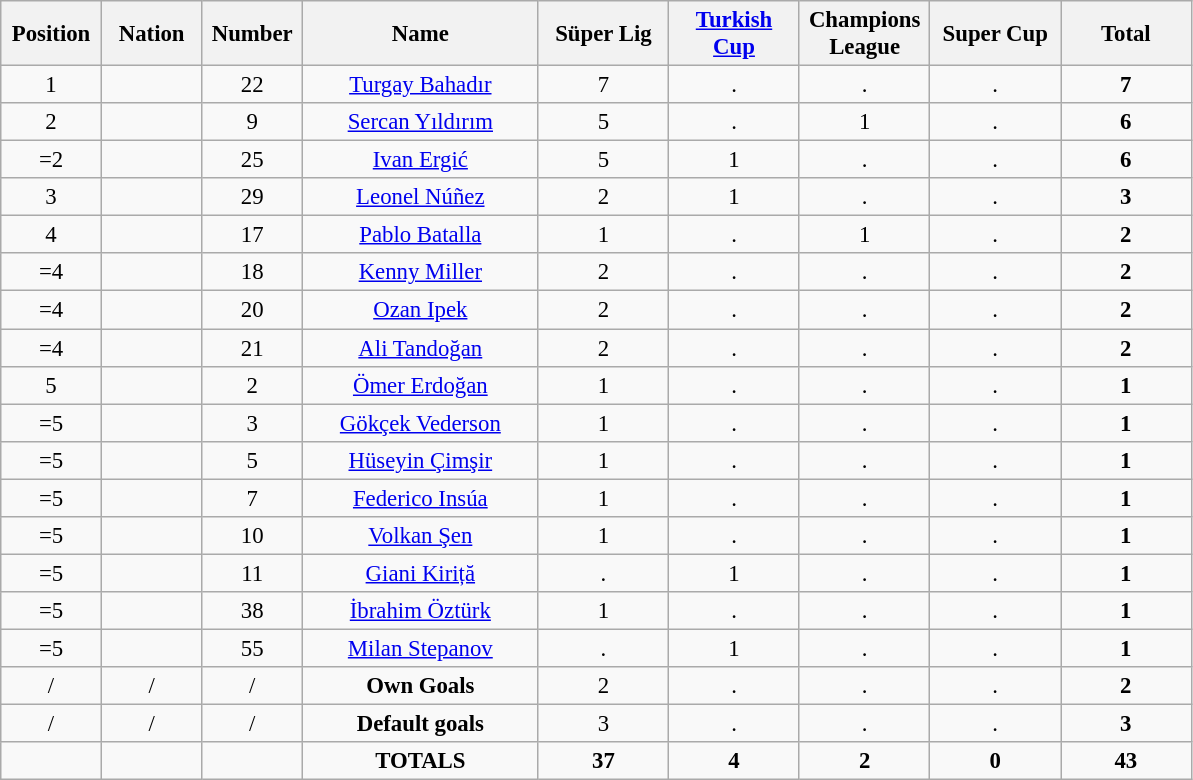<table class="wikitable" style="font-size: 95%; text-align: center;">
<tr>
<th width=60>Position</th>
<th width=60>Nation</th>
<th width=60>Number</th>
<th width=150>Name</th>
<th width=80>Süper Lig</th>
<th width=80><a href='#'>Turkish Cup</a></th>
<th width=80>Champions League</th>
<th width=80>Super Cup</th>
<th width=80>Total</th>
</tr>
<tr>
<td>1</td>
<td></td>
<td>22</td>
<td><a href='#'>Turgay Bahadır</a></td>
<td>7</td>
<td>.</td>
<td>.</td>
<td>.</td>
<td><strong>7</strong></td>
</tr>
<tr>
<td>2</td>
<td></td>
<td>9</td>
<td><a href='#'>Sercan Yıldırım</a></td>
<td>5</td>
<td>.</td>
<td>1</td>
<td>.</td>
<td><strong>6</strong></td>
</tr>
<tr>
<td>=2</td>
<td></td>
<td>25</td>
<td><a href='#'>Ivan Ergić</a></td>
<td>5</td>
<td>1</td>
<td>.</td>
<td>.</td>
<td><strong>6</strong></td>
</tr>
<tr>
<td>3</td>
<td></td>
<td>29</td>
<td><a href='#'>Leonel Núñez</a></td>
<td>2</td>
<td>1</td>
<td>.</td>
<td>.</td>
<td><strong>3</strong></td>
</tr>
<tr>
<td>4</td>
<td></td>
<td>17</td>
<td><a href='#'>Pablo Batalla</a></td>
<td>1</td>
<td>.</td>
<td>1</td>
<td>.</td>
<td><strong>2</strong></td>
</tr>
<tr>
<td>=4</td>
<td></td>
<td>18</td>
<td><a href='#'>Kenny Miller</a></td>
<td>2</td>
<td>.</td>
<td>.</td>
<td>.</td>
<td><strong>2</strong></td>
</tr>
<tr>
<td>=4</td>
<td></td>
<td>20</td>
<td><a href='#'>Ozan Ipek</a></td>
<td>2</td>
<td>.</td>
<td>.</td>
<td>.</td>
<td><strong>2</strong></td>
</tr>
<tr>
<td>=4</td>
<td></td>
<td>21</td>
<td><a href='#'>Ali Tandoğan</a></td>
<td>2</td>
<td>.</td>
<td>.</td>
<td>.</td>
<td><strong>2</strong></td>
</tr>
<tr>
<td>5</td>
<td></td>
<td>2</td>
<td><a href='#'>Ömer Erdoğan</a></td>
<td>1</td>
<td>.</td>
<td>.</td>
<td>.</td>
<td><strong>1</strong></td>
</tr>
<tr>
<td>=5</td>
<td></td>
<td>3</td>
<td><a href='#'>Gökçek Vederson</a></td>
<td>1</td>
<td>.</td>
<td>.</td>
<td>.</td>
<td><strong>1</strong></td>
</tr>
<tr>
<td>=5</td>
<td></td>
<td>5</td>
<td><a href='#'>Hüseyin Çimşir</a></td>
<td>1</td>
<td>.</td>
<td>.</td>
<td>.</td>
<td><strong>1</strong></td>
</tr>
<tr>
<td>=5</td>
<td></td>
<td>7</td>
<td><a href='#'>Federico Insúa</a></td>
<td>1</td>
<td>.</td>
<td>.</td>
<td>.</td>
<td><strong>1</strong></td>
</tr>
<tr>
<td>=5</td>
<td></td>
<td>10</td>
<td><a href='#'>Volkan Şen</a></td>
<td>1</td>
<td>.</td>
<td>.</td>
<td>.</td>
<td><strong>1</strong></td>
</tr>
<tr>
<td>=5</td>
<td></td>
<td>11</td>
<td><a href='#'>Giani Kiriță</a></td>
<td>.</td>
<td>1</td>
<td>.</td>
<td>.</td>
<td><strong>1</strong></td>
</tr>
<tr>
<td>=5</td>
<td></td>
<td>38</td>
<td><a href='#'>İbrahim Öztürk</a></td>
<td>1</td>
<td>.</td>
<td>.</td>
<td>.</td>
<td><strong>1</strong></td>
</tr>
<tr>
<td>=5</td>
<td></td>
<td>55</td>
<td><a href='#'>Milan Stepanov</a></td>
<td>.</td>
<td>1</td>
<td>.</td>
<td>.</td>
<td><strong>1</strong></td>
</tr>
<tr>
<td>/</td>
<td>/</td>
<td>/</td>
<td><strong>Own Goals</strong></td>
<td>2</td>
<td>.</td>
<td>.</td>
<td>.</td>
<td><strong>2</strong></td>
</tr>
<tr>
<td>/</td>
<td>/</td>
<td>/</td>
<td><strong>Default goals</strong></td>
<td>3</td>
<td>.</td>
<td>.</td>
<td>.</td>
<td><strong>3</strong></td>
</tr>
<tr>
<td></td>
<td></td>
<td></td>
<td><strong>TOTALS</strong></td>
<td><strong>37</strong></td>
<td><strong>4</strong></td>
<td><strong>2</strong></td>
<td><strong>0</strong></td>
<td><strong>43</strong></td>
</tr>
</table>
